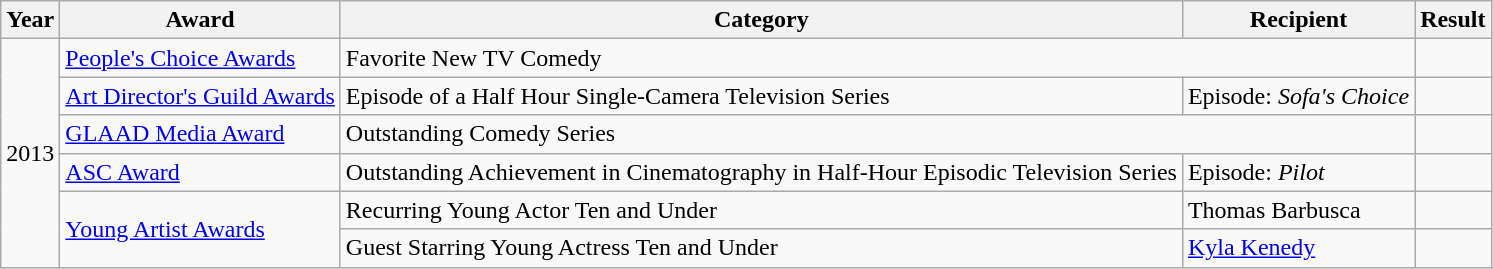<table class="wikitable">
<tr>
<th style="text-align:center;">Year</th>
<th style="text-align:center;">Award</th>
<th style="text-align:center;">Category</th>
<th style="text-align:center;">Recipient</th>
<th style="text-align:center;">Result</th>
</tr>
<tr>
<td rowspan="6">2013</td>
<td><a href='#'>People's Choice Awards</a></td>
<td colspan="2">Favorite New TV Comedy</td>
<td></td>
</tr>
<tr>
<td><a href='#'>Art Director's Guild Awards</a></td>
<td>Episode of a Half Hour Single-Camera Television Series</td>
<td>Episode: <em>Sofa's Choice</em></td>
<td></td>
</tr>
<tr>
<td><a href='#'>GLAAD Media Award</a></td>
<td colspan="2">Outstanding Comedy Series</td>
<td></td>
</tr>
<tr>
<td><a href='#'>ASC Award</a></td>
<td>Outstanding Achievement in Cinematography in Half-Hour Episodic Television Series</td>
<td>Episode: <em>Pilot</em></td>
<td></td>
</tr>
<tr>
<td rowspan="2"><a href='#'>Young Artist Awards</a></td>
<td>Recurring Young Actor Ten and Under</td>
<td>Thomas Barbusca</td>
<td></td>
</tr>
<tr>
<td>Guest Starring Young Actress Ten and Under</td>
<td><a href='#'>Kyla Kenedy</a></td>
<td></td>
</tr>
</table>
